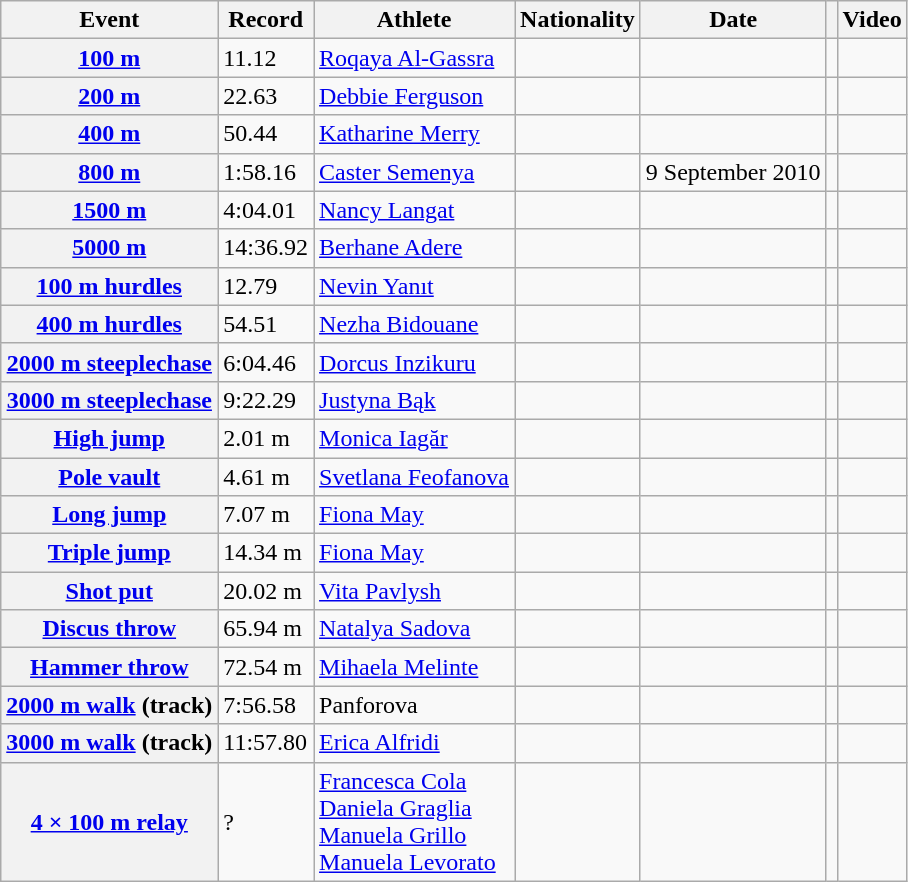<table class="wikitable plainrowheaders sticky-header">
<tr>
<th scope="col">Event</th>
<th scope="col">Record</th>
<th scope="col">Athlete</th>
<th scope="col">Nationality</th>
<th scope="col">Date</th>
<th scope="col"></th>
<th scope="col">Video</th>
</tr>
<tr>
<th scope="row"><a href='#'>100 m</a></th>
<td>11.12</td>
<td><a href='#'>Roqaya Al-Gassra</a></td>
<td></td>
<td></td>
<td></td>
<td></td>
</tr>
<tr>
<th scope="row"><a href='#'>200 m</a></th>
<td>22.63</td>
<td><a href='#'>Debbie Ferguson</a></td>
<td></td>
<td></td>
<td></td>
<td></td>
</tr>
<tr>
<th scope="row"><a href='#'>400 m</a></th>
<td>50.44</td>
<td><a href='#'>Katharine Merry</a></td>
<td></td>
<td></td>
<td></td>
<td></td>
</tr>
<tr>
<th scope="row"><a href='#'>800 m</a></th>
<td>1:58.16</td>
<td><a href='#'>Caster Semenya</a></td>
<td></td>
<td>9 September 2010</td>
<td></td>
<td></td>
</tr>
<tr>
<th scope="row"><a href='#'>1500 m</a></th>
<td>4:04.01</td>
<td><a href='#'>Nancy Langat</a></td>
<td></td>
<td></td>
<td></td>
<td></td>
</tr>
<tr>
<th scope="row"><a href='#'>5000 m</a></th>
<td>14:36.92</td>
<td><a href='#'>Berhane Adere</a></td>
<td></td>
<td></td>
<td></td>
<td></td>
</tr>
<tr>
<th scope="row"><a href='#'>100 m hurdles</a></th>
<td>12.79</td>
<td><a href='#'>Nevin Yanıt</a></td>
<td></td>
<td></td>
<td></td>
<td></td>
</tr>
<tr>
<th scope="row"><a href='#'>400 m hurdles</a></th>
<td>54.51</td>
<td><a href='#'>Nezha Bidouane</a></td>
<td></td>
<td></td>
<td></td>
<td></td>
</tr>
<tr>
<th scope="row"><a href='#'>2000 m steeplechase</a></th>
<td>6:04.46</td>
<td><a href='#'>Dorcus Inzikuru</a></td>
<td></td>
<td></td>
<td></td>
<td></td>
</tr>
<tr>
<th scope="row"><a href='#'>3000 m steeplechase</a></th>
<td>9:22.29</td>
<td><a href='#'>Justyna Bąk</a></td>
<td></td>
<td></td>
<td></td>
<td></td>
</tr>
<tr>
<th scope="row"><a href='#'>High jump</a></th>
<td>2.01 m</td>
<td><a href='#'>Monica Iagăr</a></td>
<td></td>
<td></td>
<td></td>
<td></td>
</tr>
<tr>
<th scope="row"><a href='#'>Pole vault</a></th>
<td>4.61 m</td>
<td><a href='#'>Svetlana Feofanova</a></td>
<td></td>
<td></td>
<td></td>
<td></td>
</tr>
<tr>
<th scope="row"><a href='#'>Long jump</a></th>
<td>7.07 m</td>
<td><a href='#'>Fiona May</a></td>
<td></td>
<td></td>
<td></td>
<td></td>
</tr>
<tr>
<th scope="row"><a href='#'>Triple jump</a></th>
<td>14.34 m</td>
<td><a href='#'>Fiona May</a></td>
<td></td>
<td></td>
<td></td>
<td></td>
</tr>
<tr>
<th scope="row"><a href='#'>Shot put</a></th>
<td>20.02 m</td>
<td><a href='#'>Vita Pavlysh</a></td>
<td></td>
<td></td>
<td></td>
<td></td>
</tr>
<tr>
<th scope="row"><a href='#'>Discus throw</a></th>
<td>65.94 m</td>
<td><a href='#'>Natalya Sadova</a></td>
<td></td>
<td></td>
<td></td>
<td></td>
</tr>
<tr>
<th scope="row"><a href='#'>Hammer throw</a></th>
<td>72.54 m</td>
<td><a href='#'>Mihaela Melinte</a></td>
<td></td>
<td></td>
<td></td>
<td></td>
</tr>
<tr>
<th scope="row"><a href='#'>2000 m walk</a> (track)</th>
<td>7:56.58</td>
<td>Panforova</td>
<td></td>
<td></td>
<td></td>
<td></td>
</tr>
<tr>
<th scope="row"><a href='#'>3000 m walk</a> (track)</th>
<td>11:57.80</td>
<td><a href='#'>Erica Alfridi</a></td>
<td></td>
<td></td>
<td></td>
<td></td>
</tr>
<tr>
<th scope="row"><a href='#'>4 × 100 m relay</a></th>
<td>?</td>
<td><a href='#'>Francesca Cola</a><br><a href='#'>Daniela Graglia</a><br><a href='#'>Manuela Grillo</a><br><a href='#'>Manuela Levorato</a></td>
<td></td>
<td></td>
<td></td>
<td></td>
</tr>
</table>
